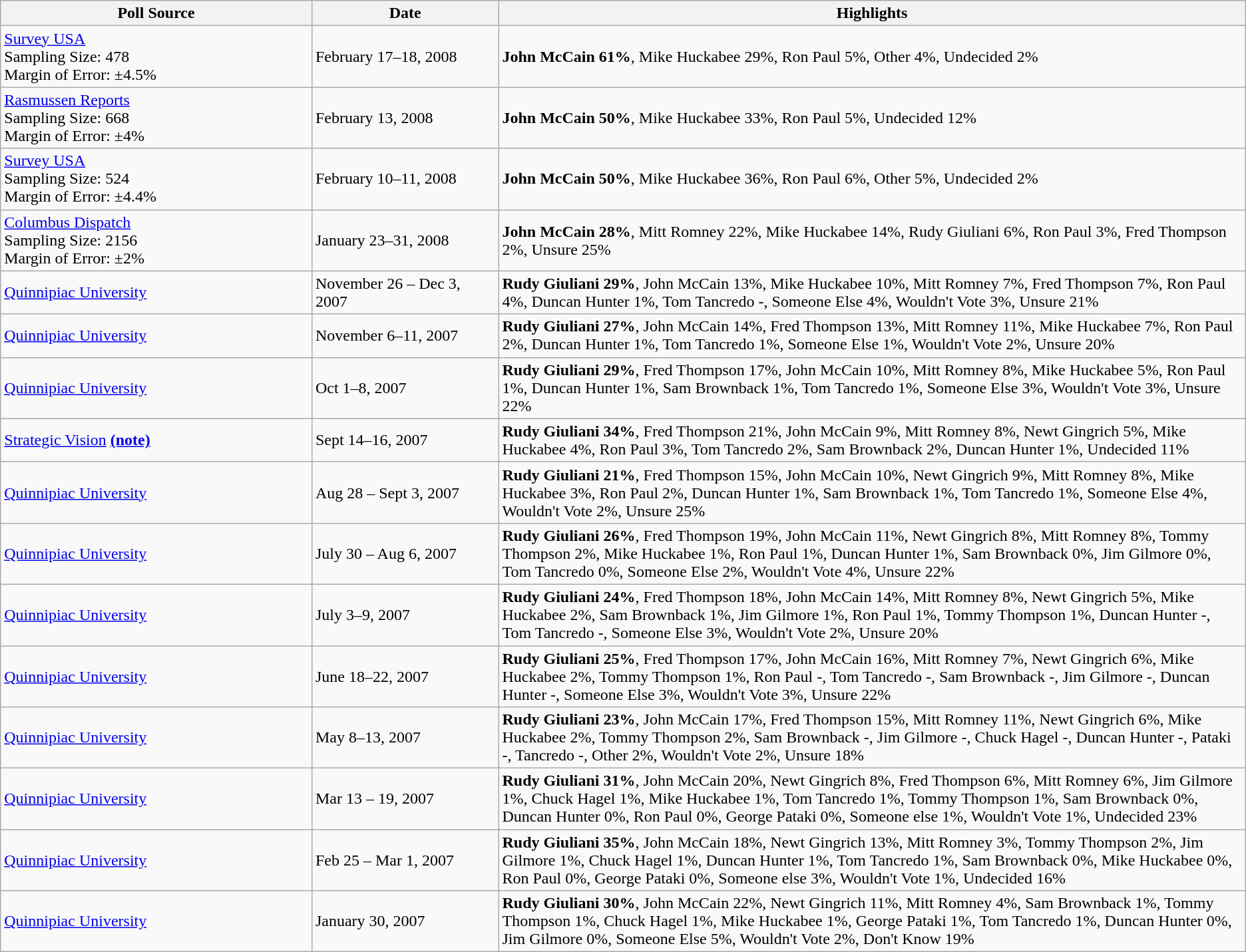<table class="wikitable sortable">
<tr>
<th width="25%">Poll Source</th>
<th width="15%">Date</th>
<th width="60%">Highlights</th>
</tr>
<tr>
<td><a href='#'>Survey USA</a><br>Sampling Size: 478<br>
Margin of Error: ±4.5%</td>
<td>February 17–18, 2008</td>
<td><strong>John McCain 61%</strong>, Mike Huckabee 29%, Ron Paul 5%, Other 4%, Undecided 2%</td>
</tr>
<tr>
<td><a href='#'>Rasmussen Reports</a><br>Sampling Size: 668<br>
Margin of Error: ±4%</td>
<td>February 13, 2008</td>
<td><strong>John McCain 50%</strong>, Mike Huckabee 33%, Ron Paul 5%, Undecided 12%</td>
</tr>
<tr>
<td><a href='#'>Survey USA</a><br>Sampling Size: 524<br>
Margin of Error: ±4.4%</td>
<td>February 10–11, 2008</td>
<td><strong>John McCain 50%</strong>, Mike Huckabee 36%, Ron Paul 6%, Other 5%, Undecided 2%</td>
</tr>
<tr>
<td><a href='#'>Columbus Dispatch</a><br>Sampling Size: 2156<br>
Margin of Error: ±2%</td>
<td>January 23–31, 2008</td>
<td><strong>John McCain 28%</strong>, Mitt Romney 22%, Mike Huckabee 14%, Rudy Giuliani 6%, Ron Paul 3%, Fred Thompson 2%, Unsure 25%</td>
</tr>
<tr>
<td><a href='#'>Quinnipiac University</a></td>
<td>November 26 – Dec 3, 2007</td>
<td><strong>Rudy Giuliani 29%</strong>, John McCain 13%, Mike Huckabee 10%, Mitt Romney 7%, Fred Thompson 7%, Ron Paul 4%, Duncan Hunter 1%, Tom Tancredo -, Someone Else 4%, Wouldn't Vote 3%, Unsure 21%</td>
</tr>
<tr>
<td><a href='#'>Quinnipiac University</a></td>
<td>November 6–11, 2007</td>
<td><strong>Rudy Giuliani 27%</strong>, John McCain 14%, Fred Thompson 13%, Mitt Romney 11%, Mike Huckabee 7%, Ron Paul 2%, Duncan Hunter 1%, Tom Tancredo 1%, Someone Else 1%, Wouldn't Vote 2%, Unsure 20%</td>
</tr>
<tr>
<td><a href='#'>Quinnipiac University</a></td>
<td>Oct 1–8, 2007</td>
<td><strong>Rudy Giuliani 29%</strong>, Fred Thompson 17%, John McCain 10%, Mitt Romney 8%, Mike Huckabee 5%, Ron Paul 1%, Duncan Hunter 1%, Sam Brownback 1%, Tom Tancredo 1%, Someone Else 3%, Wouldn't Vote 3%, Unsure 22%</td>
</tr>
<tr>
<td><a href='#'>Strategic Vision</a> <strong><a href='#'>(note)</a></strong></td>
<td>Sept 14–16, 2007</td>
<td><strong>Rudy Giuliani 34%</strong>, Fred Thompson 21%, John McCain 9%, Mitt Romney 8%, Newt Gingrich 5%, Mike Huckabee 4%, Ron Paul 3%, Tom Tancredo 2%, Sam Brownback 2%, Duncan Hunter 1%, Undecided 11%</td>
</tr>
<tr>
<td><a href='#'>Quinnipiac University</a></td>
<td>Aug 28 – Sept 3, 2007</td>
<td><strong>Rudy Giuliani 21%</strong>, Fred Thompson 15%, John McCain 10%, Newt Gingrich 9%, Mitt Romney 8%, Mike Huckabee 3%, Ron Paul 2%, Duncan Hunter 1%, Sam Brownback 1%, Tom Tancredo 1%, Someone Else 4%, Wouldn't Vote 2%, Unsure 25%</td>
</tr>
<tr>
<td><a href='#'>Quinnipiac University</a></td>
<td>July 30 – Aug 6, 2007</td>
<td><strong>Rudy Giuliani 26%</strong>, Fred Thompson 19%, John McCain 11%, Newt Gingrich 8%, Mitt Romney 8%, Tommy Thompson 2%, Mike Huckabee 1%, Ron Paul 1%, Duncan Hunter 1%, Sam Brownback 0%, Jim Gilmore 0%, Tom Tancredo 0%, Someone Else 2%, Wouldn't Vote 4%, Unsure 22%</td>
</tr>
<tr>
<td><a href='#'>Quinnipiac University</a></td>
<td>July 3–9, 2007</td>
<td><strong>Rudy Giuliani 24%</strong>, Fred Thompson 18%, John McCain 14%, Mitt Romney 8%, Newt Gingrich 5%, Mike Huckabee 2%, Sam Brownback 1%, Jim Gilmore 1%, Ron Paul 1%, Tommy Thompson 1%, Duncan Hunter -, Tom Tancredo -, Someone Else 3%, Wouldn't Vote 2%, Unsure 20%</td>
</tr>
<tr>
<td><a href='#'>Quinnipiac University</a></td>
<td>June 18–22, 2007</td>
<td><strong>Rudy Giuliani 25%</strong>, Fred Thompson 17%, John McCain 16%, Mitt Romney 7%, Newt Gingrich 6%, Mike Huckabee 2%, Tommy Thompson 1%, Ron Paul -, Tom Tancredo -, Sam Brownback -, Jim Gilmore -, Duncan Hunter -, Someone Else 3%, Wouldn't Vote 3%, Unsure 22%</td>
</tr>
<tr>
<td><a href='#'>Quinnipiac University</a></td>
<td>May 8–13, 2007</td>
<td><strong>Rudy Giuliani 23%</strong>, John McCain 17%, Fred Thompson 15%, Mitt Romney 11%, Newt Gingrich 6%, Mike Huckabee 2%, Tommy Thompson 2%, Sam Brownback -, Jim Gilmore -, Chuck Hagel -, Duncan Hunter -, Pataki -, Tancredo -, Other 2%, Wouldn't Vote 2%, Unsure 18%</td>
</tr>
<tr>
<td><a href='#'>Quinnipiac University</a></td>
<td>Mar 13 – 19, 2007</td>
<td><strong>Rudy Giuliani 31%</strong>, John McCain 20%, Newt Gingrich 8%, Fred Thompson 6%, Mitt Romney 6%, Jim Gilmore 1%, Chuck Hagel 1%, Mike Huckabee 1%, Tom Tancredo 1%, Tommy Thompson 1%, Sam Brownback 0%, Duncan Hunter 0%, Ron Paul 0%, George Pataki 0%, Someone else 1%, Wouldn't Vote 1%, Undecided 23%</td>
</tr>
<tr>
<td><a href='#'>Quinnipiac University</a></td>
<td>Feb 25 – Mar 1, 2007</td>
<td><strong>Rudy Giuliani 35%</strong>, John McCain 18%, Newt Gingrich 13%, Mitt Romney 3%, Tommy Thompson 2%, Jim Gilmore 1%, Chuck Hagel 1%, Duncan Hunter 1%, Tom Tancredo 1%, Sam Brownback 0%, Mike Huckabee 0%, Ron Paul 0%, George Pataki 0%, Someone else 3%, Wouldn't Vote 1%, Undecided 16%</td>
</tr>
<tr>
<td><a href='#'>Quinnipiac University</a></td>
<td>January 30, 2007</td>
<td><strong>Rudy Giuliani 30%</strong>, John McCain 22%, Newt Gingrich 11%, Mitt Romney 4%, Sam Brownback 1%, Tommy Thompson 1%, Chuck Hagel 1%, Mike Huckabee 1%, George Pataki 1%, Tom Tancredo 1%, Duncan Hunter 0%, Jim Gilmore 0%, Someone Else 5%, Wouldn't Vote 2%, Don't Know 19%</td>
</tr>
</table>
